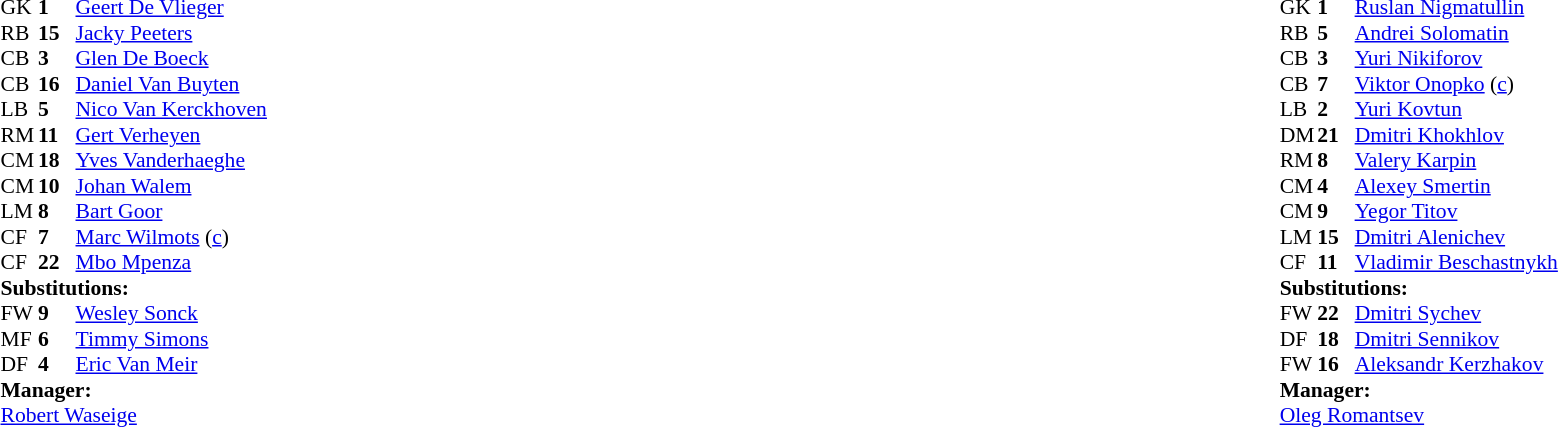<table width="100%">
<tr>
<td valign="top" width="50%"><br><table style="font-size: 90%" cellspacing="0" cellpadding="0">
<tr>
<th width="25"></th>
<th width="25"></th>
</tr>
<tr>
<td>GK</td>
<td><strong>1</strong></td>
<td><a href='#'>Geert De Vlieger</a></td>
</tr>
<tr>
<td>RB</td>
<td><strong>15</strong></td>
<td><a href='#'>Jacky Peeters</a></td>
</tr>
<tr>
<td>CB</td>
<td><strong>3</strong></td>
<td><a href='#'>Glen De Boeck</a></td>
<td></td>
<td></td>
</tr>
<tr>
<td>CB</td>
<td><strong>16</strong></td>
<td><a href='#'>Daniel Van Buyten</a></td>
</tr>
<tr>
<td>LB</td>
<td><strong>5</strong></td>
<td><a href='#'>Nico Van Kerckhoven</a></td>
</tr>
<tr>
<td>RM</td>
<td><strong>11</strong></td>
<td><a href='#'>Gert Verheyen</a></td>
<td></td>
<td></td>
</tr>
<tr>
<td>CM</td>
<td><strong>18</strong></td>
<td><a href='#'>Yves Vanderhaeghe</a></td>
<td></td>
</tr>
<tr>
<td>CM</td>
<td><strong>10</strong></td>
<td><a href='#'>Johan Walem</a></td>
</tr>
<tr>
<td>LM</td>
<td><strong>8</strong></td>
<td><a href='#'>Bart Goor</a></td>
</tr>
<tr>
<td>CF</td>
<td><strong>7</strong></td>
<td><a href='#'>Marc Wilmots</a> (<a href='#'>c</a>)</td>
</tr>
<tr>
<td>CF</td>
<td><strong>22</strong></td>
<td><a href='#'>Mbo Mpenza</a></td>
<td></td>
<td></td>
</tr>
<tr>
<td colspan=3><strong>Substitutions:</strong></td>
</tr>
<tr>
<td>FW</td>
<td><strong>9</strong></td>
<td><a href='#'>Wesley Sonck</a></td>
<td></td>
<td></td>
</tr>
<tr>
<td>MF</td>
<td><strong>6</strong></td>
<td><a href='#'>Timmy Simons</a></td>
<td></td>
<td></td>
</tr>
<tr>
<td>DF</td>
<td><strong>4</strong></td>
<td><a href='#'>Eric Van Meir</a></td>
<td></td>
<td></td>
</tr>
<tr>
<td colspan=3><strong>Manager:</strong></td>
</tr>
<tr>
<td colspan="4"><a href='#'>Robert Waseige</a></td>
</tr>
</table>
</td>
<td valign="top"></td>
<td valign="top" width="50%"><br><table style="font-size: 90%" cellspacing="0" cellpadding="0" align=center>
<tr>
<th width="25"></th>
<th width="25"></th>
</tr>
<tr>
<td>GK</td>
<td><strong>1</strong></td>
<td><a href='#'>Ruslan Nigmatullin</a></td>
</tr>
<tr>
<td>RB</td>
<td><strong>5</strong></td>
<td><a href='#'>Andrei Solomatin</a></td>
<td></td>
</tr>
<tr>
<td>CB</td>
<td><strong>3</strong></td>
<td><a href='#'>Yuri Nikiforov</a></td>
<td></td>
<td></td>
</tr>
<tr>
<td>CB</td>
<td><strong>7</strong></td>
<td><a href='#'>Viktor Onopko</a> (<a href='#'>c</a>)</td>
</tr>
<tr>
<td>LB</td>
<td><strong>2</strong></td>
<td><a href='#'>Yuri Kovtun</a></td>
</tr>
<tr>
<td>DM</td>
<td><strong>21</strong></td>
<td><a href='#'>Dmitri Khokhlov</a></td>
</tr>
<tr>
<td>RM</td>
<td><strong>8</strong></td>
<td><a href='#'>Valery Karpin</a></td>
<td></td>
<td></td>
</tr>
<tr>
<td>CM</td>
<td><strong>4</strong></td>
<td><a href='#'>Alexey Smertin</a></td>
<td></td>
<td></td>
</tr>
<tr>
<td>CM</td>
<td><strong>9</strong></td>
<td><a href='#'>Yegor Titov</a></td>
</tr>
<tr>
<td>LM</td>
<td><strong>15</strong></td>
<td><a href='#'>Dmitri Alenichev</a></td>
<td></td>
</tr>
<tr>
<td>CF</td>
<td><strong>11</strong></td>
<td><a href='#'>Vladimir Beschastnykh</a></td>
</tr>
<tr>
<td colspan=3><strong>Substitutions:</strong></td>
</tr>
<tr>
<td>FW</td>
<td><strong>22</strong></td>
<td><a href='#'>Dmitri Sychev</a></td>
<td></td>
<td></td>
</tr>
<tr>
<td>DF</td>
<td><strong>18</strong></td>
<td><a href='#'>Dmitri Sennikov</a></td>
<td></td>
<td></td>
</tr>
<tr>
<td>FW</td>
<td><strong>16</strong></td>
<td><a href='#'>Aleksandr Kerzhakov</a></td>
<td></td>
<td></td>
</tr>
<tr>
<td colspan=3><strong>Manager:</strong></td>
</tr>
<tr>
<td colspan="4"><a href='#'>Oleg Romantsev</a></td>
</tr>
</table>
</td>
</tr>
</table>
